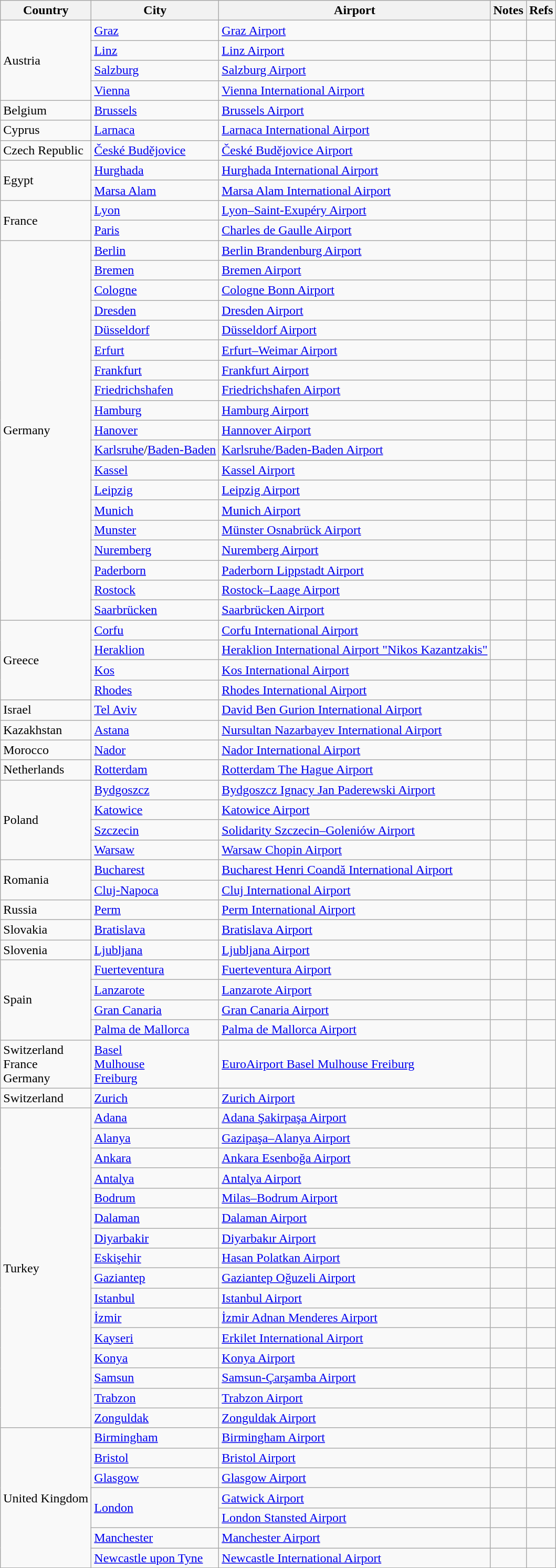<table class="sortable wikitable">
<tr>
<th>Country</th>
<th>City</th>
<th>Airport</th>
<th>Notes</th>
<th class="unsortable">Refs</th>
</tr>
<tr>
<td rowspan="4">Austria</td>
<td><a href='#'>Graz</a></td>
<td><a href='#'>Graz Airport</a></td>
<td></td>
<td align=center></td>
</tr>
<tr>
<td><a href='#'>Linz</a></td>
<td><a href='#'>Linz Airport</a></td>
<td></td>
<td align=center></td>
</tr>
<tr>
<td><a href='#'>Salzburg</a></td>
<td><a href='#'>Salzburg Airport</a></td>
<td></td>
<td align=center></td>
</tr>
<tr>
<td><a href='#'>Vienna</a></td>
<td><a href='#'>Vienna International Airport</a></td>
<td></td>
<td align=center></td>
</tr>
<tr>
<td>Belgium</td>
<td><a href='#'>Brussels</a></td>
<td><a href='#'>Brussels Airport</a></td>
<td></td>
<td align=center></td>
</tr>
<tr>
<td>Cyprus</td>
<td><a href='#'>Larnaca</a></td>
<td><a href='#'>Larnaca International Airport</a></td>
<td></td>
<td align=center></td>
</tr>
<tr>
<td>Czech Republic</td>
<td><a href='#'>České Budějovice</a></td>
<td><a href='#'>České Budějovice Airport</a></td>
<td></td>
<td align=center></td>
</tr>
<tr>
<td rowspan="2">Egypt</td>
<td><a href='#'>Hurghada</a></td>
<td><a href='#'>Hurghada International Airport</a></td>
<td align=center></td>
<td align=center></td>
</tr>
<tr>
<td><a href='#'>Marsa Alam</a></td>
<td><a href='#'>Marsa Alam International Airport</a></td>
<td></td>
<td align=center></td>
</tr>
<tr>
<td rowspan="2">France</td>
<td><a href='#'>Lyon</a></td>
<td><a href='#'>Lyon–Saint-Exupéry Airport</a></td>
<td></td>
<td align=center></td>
</tr>
<tr>
<td><a href='#'>Paris</a></td>
<td><a href='#'>Charles de Gaulle Airport</a></td>
<td></td>
<td align=center></td>
</tr>
<tr>
<td rowspan="19">Germany</td>
<td><a href='#'>Berlin</a></td>
<td><a href='#'>Berlin Brandenburg Airport</a></td>
<td></td>
<td align=center></td>
</tr>
<tr>
<td><a href='#'>Bremen</a></td>
<td><a href='#'>Bremen Airport</a></td>
<td></td>
<td align=center></td>
</tr>
<tr>
<td><a href='#'>Cologne</a></td>
<td><a href='#'>Cologne Bonn Airport</a></td>
<td align=center></td>
<td align=center></td>
</tr>
<tr>
<td><a href='#'>Dresden</a></td>
<td><a href='#'>Dresden Airport</a></td>
<td></td>
<td align=center></td>
</tr>
<tr>
<td><a href='#'>Düsseldorf</a></td>
<td><a href='#'>Düsseldorf Airport</a></td>
<td align=center></td>
<td align=center></td>
</tr>
<tr>
<td><a href='#'>Erfurt</a></td>
<td><a href='#'>Erfurt–Weimar Airport</a></td>
<td></td>
<td align=center></td>
</tr>
<tr>
<td><a href='#'>Frankfurt</a></td>
<td><a href='#'>Frankfurt Airport</a></td>
<td></td>
<td align=center></td>
</tr>
<tr>
<td><a href='#'>Friedrichshafen</a></td>
<td><a href='#'>Friedrichshafen Airport</a></td>
<td></td>
<td align=center></td>
</tr>
<tr>
<td><a href='#'>Hamburg</a></td>
<td><a href='#'>Hamburg Airport</a></td>
<td align=center></td>
<td align=center></td>
</tr>
<tr>
<td><a href='#'>Hanover</a></td>
<td><a href='#'>Hannover Airport</a></td>
<td></td>
<td align=center></td>
</tr>
<tr>
<td><a href='#'>Karlsruhe</a>/<a href='#'>Baden-Baden</a></td>
<td><a href='#'>Karlsruhe/Baden-Baden Airport</a></td>
<td></td>
<td align=center></td>
</tr>
<tr>
<td><a href='#'>Kassel</a></td>
<td><a href='#'>Kassel Airport</a></td>
<td></td>
<td></td>
</tr>
<tr>
<td><a href='#'>Leipzig</a></td>
<td><a href='#'>Leipzig Airport</a></td>
<td></td>
<td align=center></td>
</tr>
<tr>
<td><a href='#'>Munich</a></td>
<td><a href='#'>Munich Airport</a></td>
<td></td>
<td align=center></td>
</tr>
<tr>
<td><a href='#'>Munster</a></td>
<td><a href='#'>Münster Osnabrück Airport</a></td>
<td></td>
<td align=center></td>
</tr>
<tr>
<td><a href='#'>Nuremberg</a></td>
<td><a href='#'>Nuremberg Airport</a></td>
<td align=center></td>
<td align=center></td>
</tr>
<tr>
<td><a href='#'>Paderborn</a></td>
<td><a href='#'>Paderborn Lippstadt Airport</a></td>
<td></td>
<td align=center></td>
</tr>
<tr>
<td><a href='#'>Rostock</a></td>
<td><a href='#'>Rostock–Laage Airport</a></td>
<td></td>
<td align=center></td>
</tr>
<tr>
<td><a href='#'>Saarbrücken</a></td>
<td><a href='#'>Saarbrücken Airport</a></td>
<td></td>
<td align=center></td>
</tr>
<tr>
<td rowspan="4">Greece</td>
<td><a href='#'>Corfu</a></td>
<td><a href='#'>Corfu International Airport</a></td>
<td></td>
<td align=center></td>
</tr>
<tr>
<td><a href='#'>Heraklion</a></td>
<td><a href='#'>Heraklion International Airport "Nikos Kazantzakis"</a></td>
<td></td>
<td align=center></td>
</tr>
<tr>
<td><a href='#'>Kos</a></td>
<td><a href='#'>Kos International Airport</a></td>
<td></td>
<td align=center></td>
</tr>
<tr>
<td><a href='#'>Rhodes</a></td>
<td><a href='#'>Rhodes International Airport</a></td>
<td></td>
<td align=center></td>
</tr>
<tr>
<td>Israel</td>
<td><a href='#'>Tel Aviv</a></td>
<td><a href='#'>David Ben Gurion International Airport</a></td>
<td></td>
<td align=center></td>
</tr>
<tr>
<td>Kazakhstan</td>
<td><a href='#'>Astana</a></td>
<td><a href='#'>Nursultan Nazarbayev International Airport</a></td>
<td></td>
<td align=center></td>
</tr>
<tr>
<td>Morocco</td>
<td><a href='#'>Nador</a></td>
<td><a href='#'>Nador International Airport</a></td>
<td></td>
<td align=center></td>
</tr>
<tr>
<td>Netherlands</td>
<td><a href='#'>Rotterdam</a></td>
<td><a href='#'>Rotterdam The Hague Airport</a></td>
<td></td>
<td align=center></td>
</tr>
<tr>
<td rowspan="4">Poland</td>
<td><a href='#'>Bydgoszcz</a></td>
<td><a href='#'>Bydgoszcz Ignacy Jan Paderewski Airport</a></td>
<td></td>
<td align=center></td>
</tr>
<tr>
<td><a href='#'>Katowice</a></td>
<td><a href='#'>Katowice Airport</a></td>
<td align=center></td>
<td align=center></td>
</tr>
<tr>
<td><a href='#'>Szczecin</a></td>
<td><a href='#'>Solidarity Szczecin–Goleniów Airport</a></td>
<td></td>
<td align=center></td>
</tr>
<tr>
<td><a href='#'>Warsaw</a></td>
<td><a href='#'>Warsaw Chopin Airport</a></td>
<td></td>
<td align=center></td>
</tr>
<tr>
<td rowspan="2">Romania</td>
<td><a href='#'>Bucharest</a></td>
<td><a href='#'>Bucharest Henri Coandă International Airport</a></td>
<td></td>
<td align=center></td>
</tr>
<tr>
<td><a href='#'>Cluj-Napoca</a></td>
<td><a href='#'>Cluj International Airport</a></td>
<td></td>
<td align=center></td>
</tr>
<tr>
<td>Russia</td>
<td><a href='#'>Perm</a></td>
<td><a href='#'>Perm International Airport</a></td>
<td></td>
<td align=center></td>
</tr>
<tr>
<td>Slovakia</td>
<td><a href='#'>Bratislava</a></td>
<td><a href='#'>Bratislava Airport</a></td>
<td></td>
<td align=center></td>
</tr>
<tr>
<td>Slovenia</td>
<td><a href='#'>Ljubljana</a></td>
<td><a href='#'>Ljubljana Airport</a></td>
<td></td>
<td align=center></td>
</tr>
<tr>
<td rowspan="4">Spain</td>
<td><a href='#'>Fuerteventura</a></td>
<td><a href='#'>Fuerteventura Airport</a></td>
<td align=center></td>
<td align=center></td>
</tr>
<tr>
<td><a href='#'>Lanzarote</a></td>
<td><a href='#'>Lanzarote Airport</a></td>
<td align=center></td>
<td align=center></td>
</tr>
<tr>
<td><a href='#'>Gran Canaria</a></td>
<td><a href='#'>Gran Canaria Airport</a></td>
<td align=center></td>
<td align=center></td>
</tr>
<tr>
<td><a href='#'>Palma de Mallorca</a></td>
<td><a href='#'>Palma de Mallorca Airport</a></td>
<td></td>
<td align=center></td>
</tr>
<tr>
<td>Switzerland<br>France<br>Germany</td>
<td><a href='#'>Basel</a><br><a href='#'>Mulhouse</a><br><a href='#'>Freiburg</a></td>
<td><a href='#'>EuroAirport Basel Mulhouse Freiburg</a></td>
<td></td>
<td align=center></td>
</tr>
<tr>
<td>Switzerland</td>
<td><a href='#'>Zurich</a></td>
<td><a href='#'>Zurich Airport</a></td>
<td></td>
<td align=center></td>
</tr>
<tr>
<td rowspan="16">Turkey</td>
<td><a href='#'>Adana</a></td>
<td><a href='#'>Adana Şakirpaşa Airport</a></td>
<td></td>
<td align=center></td>
</tr>
<tr>
<td><a href='#'>Alanya</a></td>
<td><a href='#'>Gazipaşa–Alanya Airport</a></td>
<td></td>
<td align=center></td>
</tr>
<tr>
<td><a href='#'>Ankara</a></td>
<td><a href='#'>Ankara Esenboğa Airport</a></td>
<td></td>
<td align=center></td>
</tr>
<tr>
<td><a href='#'>Antalya</a></td>
<td><a href='#'>Antalya Airport</a></td>
<td></td>
<td align=center></td>
</tr>
<tr>
<td><a href='#'>Bodrum</a></td>
<td><a href='#'>Milas–Bodrum Airport</a></td>
<td></td>
<td align=center></td>
</tr>
<tr>
<td><a href='#'>Dalaman</a></td>
<td><a href='#'>Dalaman Airport</a></td>
<td></td>
<td align=center></td>
</tr>
<tr>
<td><a href='#'>Diyarbakir</a></td>
<td><a href='#'>Diyarbakır Airport</a></td>
<td></td>
<td align=center></td>
</tr>
<tr>
<td><a href='#'>Eskişehir</a></td>
<td><a href='#'>Hasan Polatkan Airport</a></td>
<td></td>
<td align=center></td>
</tr>
<tr>
<td><a href='#'>Gaziantep</a></td>
<td><a href='#'>Gaziantep Oğuzeli Airport</a></td>
<td></td>
<td align=center></td>
</tr>
<tr>
<td><a href='#'>Istanbul</a></td>
<td><a href='#'>Istanbul Airport</a></td>
<td></td>
<td align=center></td>
</tr>
<tr>
<td><a href='#'>İzmir</a></td>
<td><a href='#'>İzmir Adnan Menderes Airport</a></td>
<td></td>
<td align=center></td>
</tr>
<tr>
<td><a href='#'>Kayseri</a></td>
<td><a href='#'>Erkilet International Airport</a></td>
<td></td>
<td align=center></td>
</tr>
<tr>
<td><a href='#'>Konya</a></td>
<td><a href='#'>Konya Airport</a></td>
<td></td>
<td align=center></td>
</tr>
<tr>
<td><a href='#'>Samsun</a></td>
<td><a href='#'>Samsun-Çarşamba Airport</a></td>
<td></td>
<td align=center></td>
</tr>
<tr>
<td><a href='#'>Trabzon</a></td>
<td><a href='#'>Trabzon Airport</a></td>
<td></td>
<td align=center></td>
</tr>
<tr>
<td><a href='#'>Zonguldak</a></td>
<td><a href='#'>Zonguldak Airport</a></td>
<td></td>
<td align=center></td>
</tr>
<tr>
<td rowspan="7">United Kingdom</td>
<td><a href='#'>Birmingham</a></td>
<td><a href='#'>Birmingham Airport</a></td>
<td></td>
<td align=center></td>
</tr>
<tr>
<td><a href='#'>Bristol</a></td>
<td><a href='#'>Bristol Airport</a></td>
<td></td>
<td align=center></td>
</tr>
<tr>
<td><a href='#'>Glasgow</a></td>
<td><a href='#'>Glasgow Airport</a></td>
<td></td>
<td align=center></td>
</tr>
<tr>
<td rowspan="2"><a href='#'>London</a></td>
<td><a href='#'>Gatwick Airport</a></td>
<td></td>
<td align=center></td>
</tr>
<tr>
<td><a href='#'>London Stansted Airport</a></td>
<td></td>
<td align=center></td>
</tr>
<tr>
<td><a href='#'>Manchester</a></td>
<td><a href='#'>Manchester Airport</a></td>
<td></td>
<td align=center></td>
</tr>
<tr>
<td><a href='#'>Newcastle upon Tyne</a></td>
<td><a href='#'>Newcastle International Airport</a></td>
<td></td>
<td align=center></td>
</tr>
<tr>
</tr>
</table>
